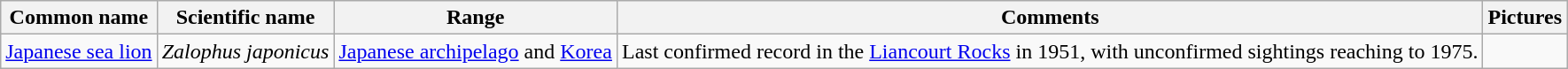<table class="wikitable">
<tr>
<th>Common name</th>
<th>Scientific name</th>
<th>Range</th>
<th class="unsortable">Comments</th>
<th class="unsortable">Pictures</th>
</tr>
<tr>
<td><a href='#'>Japanese sea lion</a></td>
<td><em>Zalophus japonicus</em></td>
<td><a href='#'>Japanese archipelago</a> and <a href='#'>Korea</a></td>
<td>Last confirmed record in the <a href='#'>Liancourt Rocks</a> in 1951, with unconfirmed sightings reaching to 1975.</td>
<td></td>
</tr>
</table>
